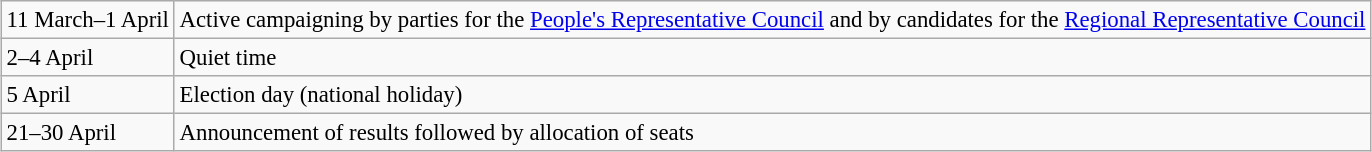<table class="wikitable" style="margin: 1em auto 1em auto; font-size: 95%;">
<tr>
<td align=left>11 March–1 April</td>
<td align=left>Active campaigning by parties for the <a href='#'>People's Representative Council</a> and by candidates for the <a href='#'>Regional Representative Council</a></td>
</tr>
<tr>
<td align=left>2–4 April</td>
<td align=left>Quiet time</td>
</tr>
<tr>
<td align=left>5 April</td>
<td align=left>Election day (national holiday)</td>
</tr>
<tr>
<td align=left>21–30 April</td>
<td align=left>Announcement of results followed by allocation of seats</td>
</tr>
</table>
